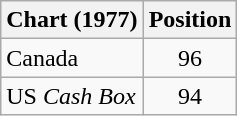<table class="wikitable">
<tr>
<th>Chart (1977)</th>
<th>Position</th>
</tr>
<tr>
<td>Canada</td>
<td style="text-align:center;">96</td>
</tr>
<tr>
<td>US <em>Cash Box</em></td>
<td style="text-align:center;">94</td>
</tr>
</table>
